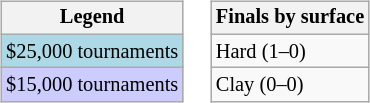<table>
<tr valign=top>
<td><br><table class="wikitable" style=font-size:85%>
<tr>
<th>Legend</th>
</tr>
<tr style="background:lightblue;">
<td>$25,000 tournaments</td>
</tr>
<tr style="background:#ccccff;">
<td>$15,000 tournaments</td>
</tr>
</table>
</td>
<td><br><table class="wikitable" style=font-size:85%>
<tr>
<th>Finals by surface</th>
</tr>
<tr>
<td>Hard (1–0)</td>
</tr>
<tr>
<td>Clay (0–0)</td>
</tr>
</table>
</td>
</tr>
</table>
